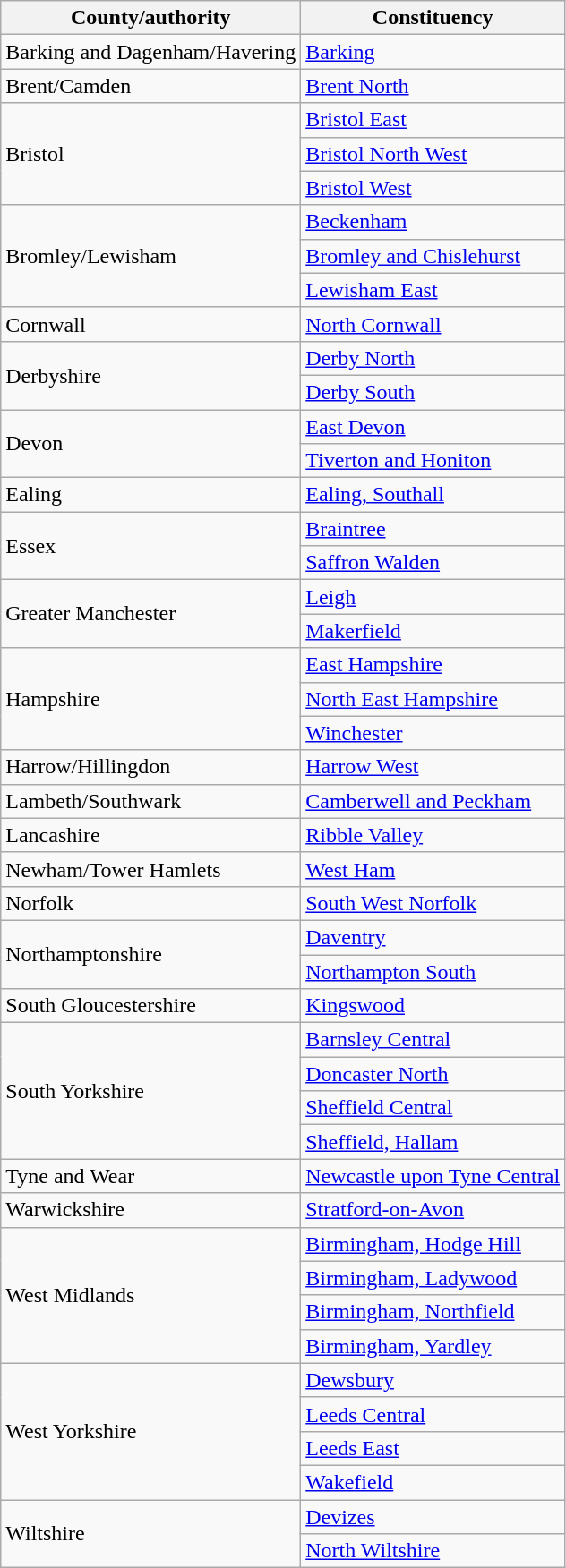<table class="wikitable">
<tr>
<th>County/authority</th>
<th>Constituency</th>
</tr>
<tr>
<td>Barking and Dagenham/Havering</td>
<td><a href='#'>Barking</a></td>
</tr>
<tr>
<td>Brent/Camden</td>
<td><a href='#'>Brent North</a></td>
</tr>
<tr>
<td rowspan="3">Bristol</td>
<td><a href='#'>Bristol East</a></td>
</tr>
<tr>
<td><a href='#'>Bristol North West</a></td>
</tr>
<tr>
<td><a href='#'>Bristol West</a></td>
</tr>
<tr>
<td rowspan="3">Bromley/Lewisham</td>
<td><a href='#'>Beckenham</a></td>
</tr>
<tr>
<td><a href='#'>Bromley and Chislehurst</a></td>
</tr>
<tr>
<td><a href='#'>Lewisham East</a></td>
</tr>
<tr>
<td>Cornwall</td>
<td><a href='#'>North Cornwall</a></td>
</tr>
<tr>
<td rowspan="2">Derbyshire</td>
<td><a href='#'>Derby North</a></td>
</tr>
<tr>
<td><a href='#'>Derby South</a></td>
</tr>
<tr>
<td rowspan="2">Devon</td>
<td><a href='#'>East Devon</a></td>
</tr>
<tr>
<td><a href='#'>Tiverton and Honiton</a></td>
</tr>
<tr>
<td>Ealing</td>
<td><a href='#'>Ealing, Southall</a></td>
</tr>
<tr>
<td rowspan="2">Essex</td>
<td><a href='#'>Braintree</a></td>
</tr>
<tr>
<td><a href='#'>Saffron Walden</a></td>
</tr>
<tr>
<td rowspan="2">Greater Manchester</td>
<td><a href='#'>Leigh</a></td>
</tr>
<tr>
<td><a href='#'>Makerfield</a></td>
</tr>
<tr>
<td rowspan="3">Hampshire</td>
<td><a href='#'>East Hampshire</a></td>
</tr>
<tr>
<td><a href='#'>North East Hampshire</a></td>
</tr>
<tr>
<td><a href='#'>Winchester</a></td>
</tr>
<tr>
<td>Harrow/Hillingdon</td>
<td><a href='#'>Harrow West</a></td>
</tr>
<tr>
<td>Lambeth/Southwark</td>
<td><a href='#'>Camberwell and Peckham</a></td>
</tr>
<tr>
<td>Lancashire</td>
<td><a href='#'>Ribble Valley</a></td>
</tr>
<tr>
<td>Newham/Tower Hamlets</td>
<td><a href='#'>West Ham</a></td>
</tr>
<tr>
<td>Norfolk</td>
<td><a href='#'>South West Norfolk</a></td>
</tr>
<tr>
<td rowspan="2">Northamptonshire</td>
<td><a href='#'>Daventry</a></td>
</tr>
<tr>
<td><a href='#'>Northampton South</a></td>
</tr>
<tr>
<td>South Gloucestershire</td>
<td><a href='#'>Kingswood</a></td>
</tr>
<tr>
<td rowspan="4">South Yorkshire</td>
<td><a href='#'>Barnsley Central</a></td>
</tr>
<tr>
<td><a href='#'>Doncaster North</a></td>
</tr>
<tr>
<td><a href='#'>Sheffield Central</a></td>
</tr>
<tr>
<td><a href='#'>Sheffield, Hallam</a></td>
</tr>
<tr>
<td>Tyne and Wear</td>
<td><a href='#'>Newcastle upon Tyne Central</a></td>
</tr>
<tr>
<td>Warwickshire</td>
<td><a href='#'>Stratford-on-Avon</a></td>
</tr>
<tr>
<td rowspan="4">West Midlands</td>
<td><a href='#'>Birmingham, Hodge Hill</a></td>
</tr>
<tr>
<td><a href='#'>Birmingham, Ladywood</a></td>
</tr>
<tr>
<td><a href='#'>Birmingham, Northfield</a></td>
</tr>
<tr>
<td><a href='#'>Birmingham, Yardley</a></td>
</tr>
<tr>
<td rowspan="4">West Yorkshire</td>
<td><a href='#'>Dewsbury</a></td>
</tr>
<tr>
<td><a href='#'>Leeds Central</a></td>
</tr>
<tr>
<td><a href='#'>Leeds East</a></td>
</tr>
<tr>
<td><a href='#'>Wakefield</a></td>
</tr>
<tr>
<td rowspan="2">Wiltshire</td>
<td><a href='#'>Devizes</a></td>
</tr>
<tr>
<td><a href='#'>North Wiltshire</a></td>
</tr>
</table>
